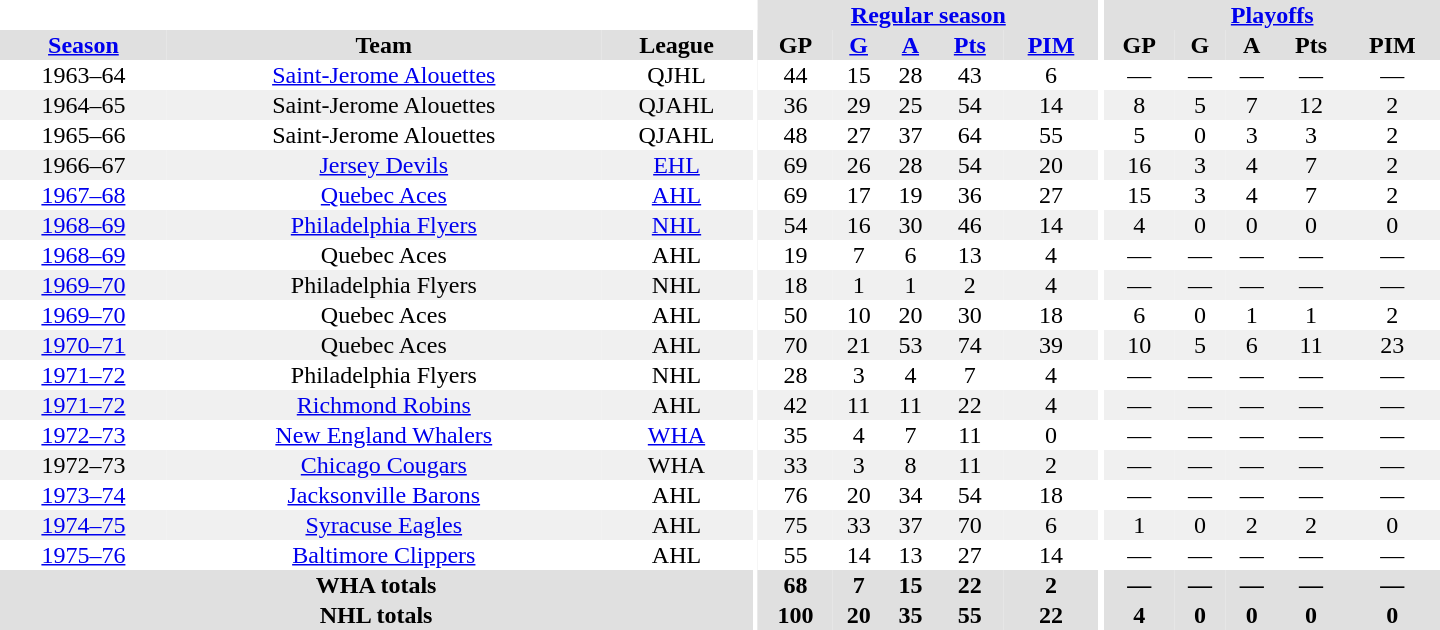<table border="0" cellpadding="1" cellspacing="0" style="text-align:center; width:60em">
<tr bgcolor="#e0e0e0">
<th colspan="3" bgcolor="#ffffff"></th>
<th rowspan="100" bgcolor="#ffffff"></th>
<th colspan="5"><a href='#'>Regular season</a></th>
<th rowspan="100" bgcolor="#ffffff"></th>
<th colspan="5"><a href='#'>Playoffs</a></th>
</tr>
<tr bgcolor="#e0e0e0">
<th><a href='#'>Season</a></th>
<th>Team</th>
<th>League</th>
<th>GP</th>
<th><a href='#'>G</a></th>
<th><a href='#'>A</a></th>
<th><a href='#'>Pts</a></th>
<th><a href='#'>PIM</a></th>
<th>GP</th>
<th>G</th>
<th>A</th>
<th>Pts</th>
<th>PIM</th>
</tr>
<tr>
<td>1963–64</td>
<td><a href='#'>Saint-Jerome Alouettes</a></td>
<td>QJHL</td>
<td>44</td>
<td>15</td>
<td>28</td>
<td>43</td>
<td>6</td>
<td>—</td>
<td>—</td>
<td>—</td>
<td>—</td>
<td>—</td>
</tr>
<tr bgcolor="#f0f0f0">
<td>1964–65</td>
<td>Saint-Jerome Alouettes</td>
<td>QJAHL</td>
<td>36</td>
<td>29</td>
<td>25</td>
<td>54</td>
<td>14</td>
<td>8</td>
<td>5</td>
<td>7</td>
<td>12</td>
<td>2</td>
</tr>
<tr>
<td>1965–66</td>
<td>Saint-Jerome Alouettes</td>
<td>QJAHL</td>
<td>48</td>
<td>27</td>
<td>37</td>
<td>64</td>
<td>55</td>
<td>5</td>
<td>0</td>
<td>3</td>
<td>3</td>
<td>2</td>
</tr>
<tr bgcolor="#f0f0f0">
<td>1966–67</td>
<td><a href='#'>Jersey Devils</a></td>
<td><a href='#'>EHL</a></td>
<td>69</td>
<td>26</td>
<td>28</td>
<td>54</td>
<td>20</td>
<td>16</td>
<td>3</td>
<td>4</td>
<td>7</td>
<td>2</td>
</tr>
<tr>
<td><a href='#'>1967–68</a></td>
<td><a href='#'>Quebec Aces</a></td>
<td><a href='#'>AHL</a></td>
<td>69</td>
<td>17</td>
<td>19</td>
<td>36</td>
<td>27</td>
<td>15</td>
<td>3</td>
<td>4</td>
<td>7</td>
<td>2</td>
</tr>
<tr bgcolor="#f0f0f0">
<td><a href='#'>1968–69</a></td>
<td><a href='#'>Philadelphia Flyers</a></td>
<td><a href='#'>NHL</a></td>
<td>54</td>
<td>16</td>
<td>30</td>
<td>46</td>
<td>14</td>
<td>4</td>
<td>0</td>
<td>0</td>
<td>0</td>
<td>0</td>
</tr>
<tr>
<td><a href='#'>1968–69</a></td>
<td>Quebec Aces</td>
<td>AHL</td>
<td>19</td>
<td>7</td>
<td>6</td>
<td>13</td>
<td>4</td>
<td>—</td>
<td>—</td>
<td>—</td>
<td>—</td>
<td>—</td>
</tr>
<tr bgcolor="#f0f0f0">
<td><a href='#'>1969–70</a></td>
<td>Philadelphia Flyers</td>
<td>NHL</td>
<td>18</td>
<td>1</td>
<td>1</td>
<td>2</td>
<td>4</td>
<td>—</td>
<td>—</td>
<td>—</td>
<td>—</td>
<td>—</td>
</tr>
<tr>
<td><a href='#'>1969–70</a></td>
<td>Quebec Aces</td>
<td>AHL</td>
<td>50</td>
<td>10</td>
<td>20</td>
<td>30</td>
<td>18</td>
<td>6</td>
<td>0</td>
<td>1</td>
<td>1</td>
<td>2</td>
</tr>
<tr bgcolor="#f0f0f0">
<td><a href='#'>1970–71</a></td>
<td>Quebec Aces</td>
<td>AHL</td>
<td>70</td>
<td>21</td>
<td>53</td>
<td>74</td>
<td>39</td>
<td>10</td>
<td>5</td>
<td>6</td>
<td>11</td>
<td>23</td>
</tr>
<tr>
<td><a href='#'>1971–72</a></td>
<td>Philadelphia Flyers</td>
<td>NHL</td>
<td>28</td>
<td>3</td>
<td>4</td>
<td>7</td>
<td>4</td>
<td>—</td>
<td>—</td>
<td>—</td>
<td>—</td>
<td>—</td>
</tr>
<tr bgcolor="#f0f0f0">
<td><a href='#'>1971–72</a></td>
<td><a href='#'>Richmond Robins</a></td>
<td>AHL</td>
<td>42</td>
<td>11</td>
<td>11</td>
<td>22</td>
<td>4</td>
<td>—</td>
<td>—</td>
<td>—</td>
<td>—</td>
<td>—</td>
</tr>
<tr>
<td><a href='#'>1972–73</a></td>
<td><a href='#'>New England Whalers</a></td>
<td><a href='#'>WHA</a></td>
<td>35</td>
<td>4</td>
<td>7</td>
<td>11</td>
<td>0</td>
<td>—</td>
<td>—</td>
<td>—</td>
<td>—</td>
<td>—</td>
</tr>
<tr bgcolor="#f0f0f0">
<td>1972–73</td>
<td><a href='#'>Chicago Cougars</a></td>
<td>WHA</td>
<td>33</td>
<td>3</td>
<td>8</td>
<td>11</td>
<td>2</td>
<td>—</td>
<td>—</td>
<td>—</td>
<td>—</td>
<td>—</td>
</tr>
<tr>
<td><a href='#'>1973–74</a></td>
<td><a href='#'>Jacksonville Barons</a></td>
<td>AHL</td>
<td>76</td>
<td>20</td>
<td>34</td>
<td>54</td>
<td>18</td>
<td>—</td>
<td>—</td>
<td>—</td>
<td>—</td>
<td>—</td>
</tr>
<tr bgcolor="#f0f0f0">
<td><a href='#'>1974–75</a></td>
<td><a href='#'>Syracuse Eagles</a></td>
<td>AHL</td>
<td>75</td>
<td>33</td>
<td>37</td>
<td>70</td>
<td>6</td>
<td>1</td>
<td>0</td>
<td>2</td>
<td>2</td>
<td>0</td>
</tr>
<tr>
<td><a href='#'>1975–76</a></td>
<td><a href='#'>Baltimore Clippers</a></td>
<td>AHL</td>
<td>55</td>
<td>14</td>
<td>13</td>
<td>27</td>
<td>14</td>
<td>—</td>
<td>—</td>
<td>—</td>
<td>—</td>
<td>—</td>
</tr>
<tr bgcolor="#e0e0e0">
<th colspan="3">WHA totals</th>
<th>68</th>
<th>7</th>
<th>15</th>
<th>22</th>
<th>2</th>
<th>—</th>
<th>—</th>
<th>—</th>
<th>—</th>
<th>—</th>
</tr>
<tr bgcolor="#e0e0e0">
<th colspan="3">NHL totals</th>
<th>100</th>
<th>20</th>
<th>35</th>
<th>55</th>
<th>22</th>
<th>4</th>
<th>0</th>
<th>0</th>
<th>0</th>
<th>0</th>
</tr>
</table>
